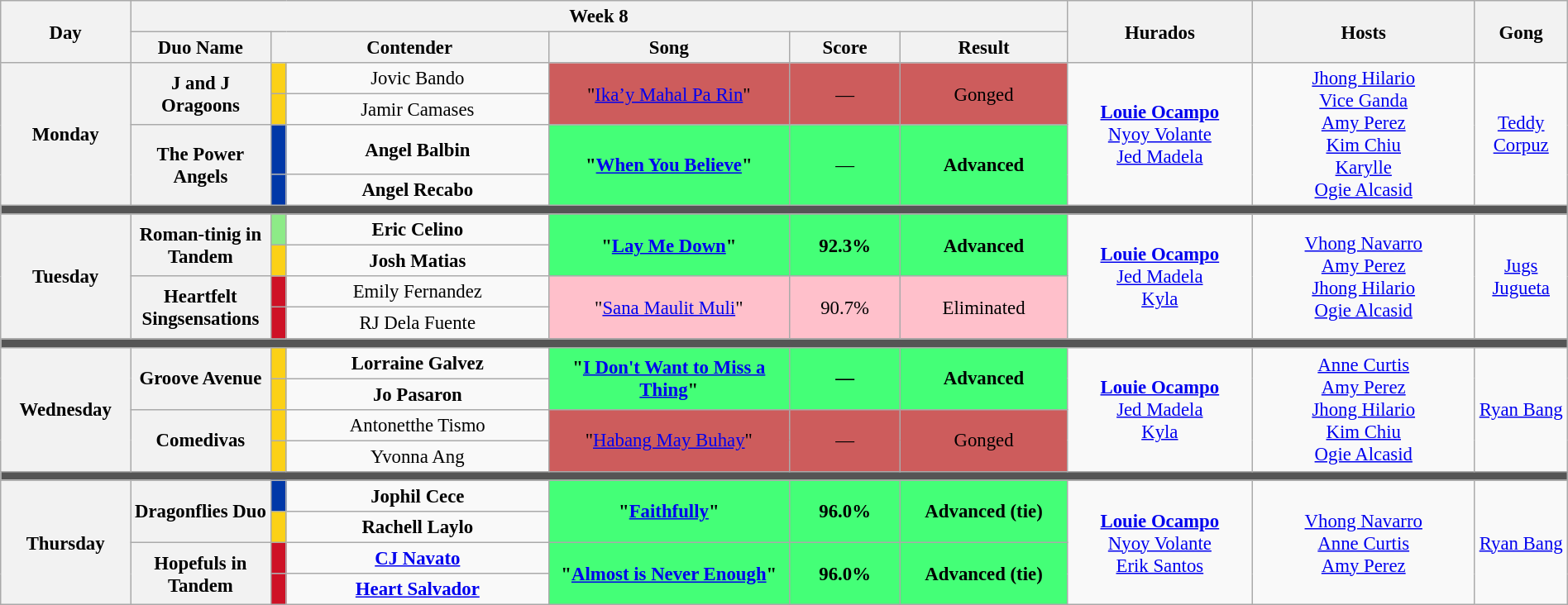<table class="wikitable mw-collapsible mw-collapsed" style="text-align:center; width:100%;font-size:95%;">
<tr>
<th rowspan="2" width="07%">Day</th>
<th colspan="6">Week 8</th>
<th rowspan="2" width="10%">Hurados</th>
<th rowspan="2" width="12%">Hosts</th>
<th rowspan="2" width="05%">Gong</th>
</tr>
<tr>
<th width="5%">Duo Name</th>
<th colspan="2" width="15%">Contender</th>
<th width="13%">Song</th>
<th width="06%">Score</th>
<th width="09%">Result</th>
</tr>
<tr>
<th rowspan="4">Monday<br><small></small></th>
<th rowspan="2">J and J Oragoons</th>
<td style="background:#FCD116"></td>
<td>Jovic Bando</td>
<td rowspan="2" style="background:#CD5C5C;">"<a href='#'>Ika’y Mahal Pa Rin</a>"</td>
<td rowspan="2" style="background:#CD5C5C;">—</td>
<td rowspan="2" style="background:#CD5C5C;">Gonged</td>
<td rowspan="4"><strong><a href='#'>Louie Ocampo</a></strong><br><a href='#'>Nyoy Volante</a><br><a href='#'>Jed Madela</a></td>
<td rowspan="4"><a href='#'>Jhong Hilario</a><br><a href='#'>Vice Ganda</a><br><a href='#'>Amy Perez</a><br><a href='#'>Kim Chiu</a><br><a href='#'>Karylle</a><br><a href='#'>Ogie Alcasid</a></td>
<td rowspan="4"><a href='#'>Teddy Corpuz</a></td>
</tr>
<tr>
<td style="background:#FCD116"></td>
<td>Jamir Camases</td>
</tr>
<tr>
<th rowspan="2">The Power Angels</th>
<td style="background:#0038A8"></td>
<td><strong>Angel Balbin</strong></td>
<td rowspan="2" style="background:#44ff77;"><strong>"<a href='#'>When You Believe</a>"</strong></td>
<td rowspan="2" style="background:#44ff77;">—</td>
<td rowspan="2" style="background:#44ff77;"><strong>Advanced</strong></td>
</tr>
<tr>
<td style="background:#0038A8"></td>
<td><strong>Angel Recabo</strong></td>
</tr>
<tr>
<td colspan="10" style="background:#555;"></td>
</tr>
<tr>
<th rowspan="4">Tuesday<br><small></small></th>
<th rowspan="2">Roman-tinig in Tandem</th>
<td style="background:#8deb87"></td>
<td><strong>Eric Celino</strong></td>
<td rowspan="2" style="background:#44ff77;"><strong>"<a href='#'>Lay Me Down</a>"</strong></td>
<td rowspan="2" style="background:#44ff77;"><strong>92.3%</strong></td>
<td rowspan="2" style="background:#44ff77;"><strong>Advanced</strong></td>
<td rowspan="4"><strong><a href='#'>Louie Ocampo</a></strong><br><a href='#'>Jed Madela</a><br><a href='#'>Kyla</a></td>
<td rowspan="4"><a href='#'>Vhong Navarro</a><br><a href='#'>Amy Perez</a><br><a href='#'>Jhong Hilario</a><br><a href='#'>Ogie Alcasid</a></td>
<td rowspan="4"><a href='#'>Jugs Jugueta</a></td>
</tr>
<tr>
<td style="background:#FCD116"></td>
<td><strong>Josh Matias</strong></td>
</tr>
<tr>
<th rowspan="2">Heartfelt Singsensations</th>
<td style="background:#CE1126"></td>
<td>Emily Fernandez</td>
<td rowspan="2" style="background:pink;">"<a href='#'>Sana Maulit Muli</a>"</td>
<td rowspan="2" style="background:pink;">90.7%</td>
<td rowspan="2" style="background:pink;">Eliminated</td>
</tr>
<tr>
<td style="background:#CE1126"></td>
<td>RJ Dela Fuente</td>
</tr>
<tr>
<td colspan="10" style="background:#555;"></td>
</tr>
<tr>
<th rowspan="4">Wednesday<br><small></small></th>
<th rowspan="2">Groove Avenue</th>
<td style="background:#FCD116"></td>
<td><strong>Lorraine Galvez</strong></td>
<td rowspan="2" style="background:#44ff77;"><strong>"<a href='#'>I Don't Want to Miss a Thing</a>"</strong></td>
<td rowspan="2" style="background:#44ff77;"><strong>—</strong></td>
<td rowspan="2" style="background:#44ff77;"><strong>Advanced</strong></td>
<td rowspan="4"><strong><a href='#'>Louie Ocampo</a></strong><br><a href='#'>Jed Madela</a><br><a href='#'>Kyla</a></td>
<td rowspan="4"><a href='#'>Anne Curtis</a><br><a href='#'>Amy Perez</a><br><a href='#'>Jhong Hilario</a><br><a href='#'>Kim Chiu</a><br><a href='#'>Ogie Alcasid</a></td>
<td rowspan="4"><a href='#'>Ryan Bang</a></td>
</tr>
<tr>
<td style="background:#FCD116"></td>
<td><strong>Jo Pasaron</strong></td>
</tr>
<tr>
<th rowspan="2">Comedivas</th>
<td style="background:#FCD116"></td>
<td>Antonetthe Tismo</td>
<td rowspan="2" style="background:#CD5C5C;">"<a href='#'>Habang May Buhay</a>"</td>
<td rowspan="2" style="background:#CD5C5C;">—</td>
<td rowspan="2" style="background:#CD5C5C;">Gonged</td>
</tr>
<tr>
<td style="background:#FCD116"></td>
<td>Yvonna Ang</td>
</tr>
<tr>
<td colspan="10" style="background:#555;"></td>
</tr>
<tr>
<th rowspan="4">Thursday<br><small></small></th>
<th rowspan="2">Dragonflies Duo</th>
<td style="background:#0038A8"></td>
<td><strong>Jophil Cece</strong></td>
<td rowspan="2" style="background:#44ff77;"><strong>"<a href='#'>Faithfully</a>"</strong></td>
<td rowspan="2" style="background:#44ff77;"><strong>96.0%</strong></td>
<td rowspan="2" style="background:#44ff77;"><strong>Advanced (tie)</strong></td>
<td rowspan="4"><strong><a href='#'>Louie Ocampo</a></strong><br><a href='#'>Nyoy Volante</a><br><a href='#'>Erik Santos</a></td>
<td rowspan="4"><a href='#'>Vhong Navarro</a><br><a href='#'>Anne Curtis</a><br><a href='#'>Amy Perez</a></td>
<td rowspan="4"><a href='#'>Ryan Bang</a></td>
</tr>
<tr>
<td style="background:#FCD116"></td>
<td><strong>Rachell Laylo</strong></td>
</tr>
<tr>
<th rowspan="2">Hopefuls in Tandem</th>
<td style="background:#CE1126"></td>
<td><strong><a href='#'>CJ Navato</a></strong></td>
<td rowspan="2" style="background:#44ff77;"><strong>"<a href='#'>Almost is Never Enough</a>"</strong></td>
<td rowspan="2" style="background:#44ff77;"><strong>96.0%</strong></td>
<td rowspan="2" style="background:#44ff77;"><strong>Advanced (tie)</strong></td>
</tr>
<tr>
<td style="background:#CE1126"></td>
<td><a href='#'><strong>Heart Salvador</strong></a></td>
</tr>
</table>
